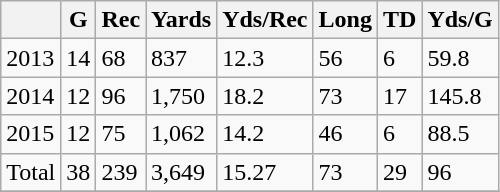<table class="wikitable">
<tr>
<th></th>
<th>G</th>
<th>Rec</th>
<th>Yards</th>
<th>Yds/Rec</th>
<th>Long</th>
<th>TD</th>
<th>Yds/G</th>
</tr>
<tr>
<td>2013</td>
<td>14</td>
<td>68</td>
<td>837</td>
<td>12.3</td>
<td>56</td>
<td>6</td>
<td>59.8</td>
</tr>
<tr>
<td>2014</td>
<td>12</td>
<td>96</td>
<td>1,750</td>
<td>18.2</td>
<td>73</td>
<td>17</td>
<td>145.8</td>
</tr>
<tr>
<td>2015</td>
<td>12</td>
<td>75</td>
<td>1,062</td>
<td>14.2</td>
<td>46</td>
<td>6</td>
<td>88.5</td>
</tr>
<tr>
<td>Total</td>
<td>38</td>
<td>239</td>
<td>3,649</td>
<td>15.27</td>
<td>73</td>
<td>29</td>
<td>96</td>
</tr>
<tr>
</tr>
</table>
